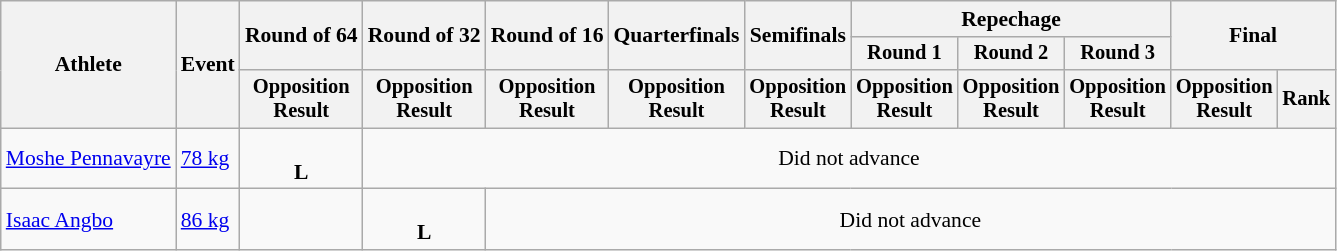<table class="wikitable" style="font-size:90%">
<tr>
<th rowspan="3">Athlete</th>
<th rowspan="3">Event</th>
<th rowspan="2">Round of 64</th>
<th rowspan="2">Round of 32</th>
<th rowspan="2">Round of 16</th>
<th rowspan="2">Quarterfinals</th>
<th rowspan="2">Semifinals</th>
<th colspan=3>Repechage</th>
<th rowspan="2" colspan=2>Final</th>
</tr>
<tr style="font-size:95%">
<th>Round 1</th>
<th>Round 2</th>
<th>Round 3</th>
</tr>
<tr style="font-size:95%">
<th>Opposition<br>Result</th>
<th>Opposition<br>Result</th>
<th>Opposition<br>Result</th>
<th>Opposition<br>Result</th>
<th>Opposition<br>Result</th>
<th>Opposition<br>Result</th>
<th>Opposition<br>Result</th>
<th>Opposition<br>Result</th>
<th>Opposition<br>Result</th>
<th>Rank</th>
</tr>
<tr align=center>
<td align=left><a href='#'>Moshe Pennavayre</a></td>
<td align=left><a href='#'>78 kg</a></td>
<td><br><strong>L</strong></td>
<td colspan=9>Did not advance</td>
</tr>
<tr align=center>
<td align=left><a href='#'>Isaac Angbo</a></td>
<td align=left><a href='#'>86 kg</a></td>
<td></td>
<td><br><strong>L</strong></td>
<td colspan=8>Did not advance</td>
</tr>
</table>
